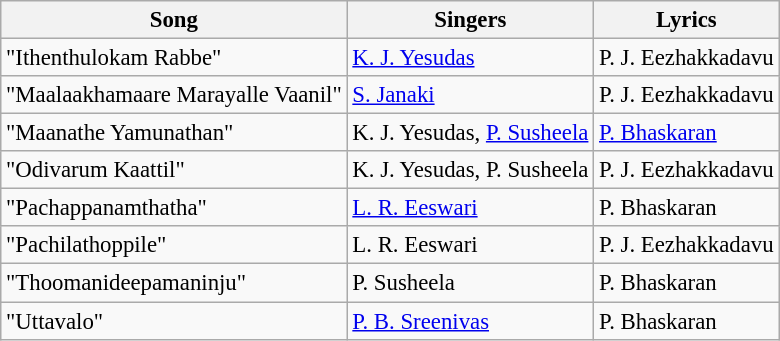<table class="wikitable" style="font-size:95%;">
<tr>
<th>Song</th>
<th>Singers</th>
<th>Lyrics</th>
</tr>
<tr>
<td>"Ithenthulokam Rabbe"</td>
<td><a href='#'>K. J. Yesudas</a></td>
<td>P. J. Eezhakkadavu</td>
</tr>
<tr>
<td>"Maalaakhamaare Marayalle Vaanil"</td>
<td><a href='#'>S. Janaki</a></td>
<td>P. J. Eezhakkadavu</td>
</tr>
<tr>
<td>"Maanathe Yamunathan"</td>
<td>K. J. Yesudas, <a href='#'>P. Susheela</a></td>
<td><a href='#'>P. Bhaskaran</a></td>
</tr>
<tr>
<td>"Odivarum Kaattil"</td>
<td>K. J. Yesudas, P. Susheela</td>
<td>P. J. Eezhakkadavu</td>
</tr>
<tr>
<td>"Pachappanamthatha"</td>
<td><a href='#'>L. R. Eeswari</a></td>
<td>P. Bhaskaran</td>
</tr>
<tr>
<td>"Pachilathoppile"</td>
<td>L. R. Eeswari</td>
<td>P. J. Eezhakkadavu</td>
</tr>
<tr>
<td>"Thoomanideepamaninju"</td>
<td>P. Susheela</td>
<td>P. Bhaskaran</td>
</tr>
<tr>
<td>"Uttavalo"</td>
<td><a href='#'>P. B. Sreenivas</a></td>
<td>P. Bhaskaran</td>
</tr>
</table>
